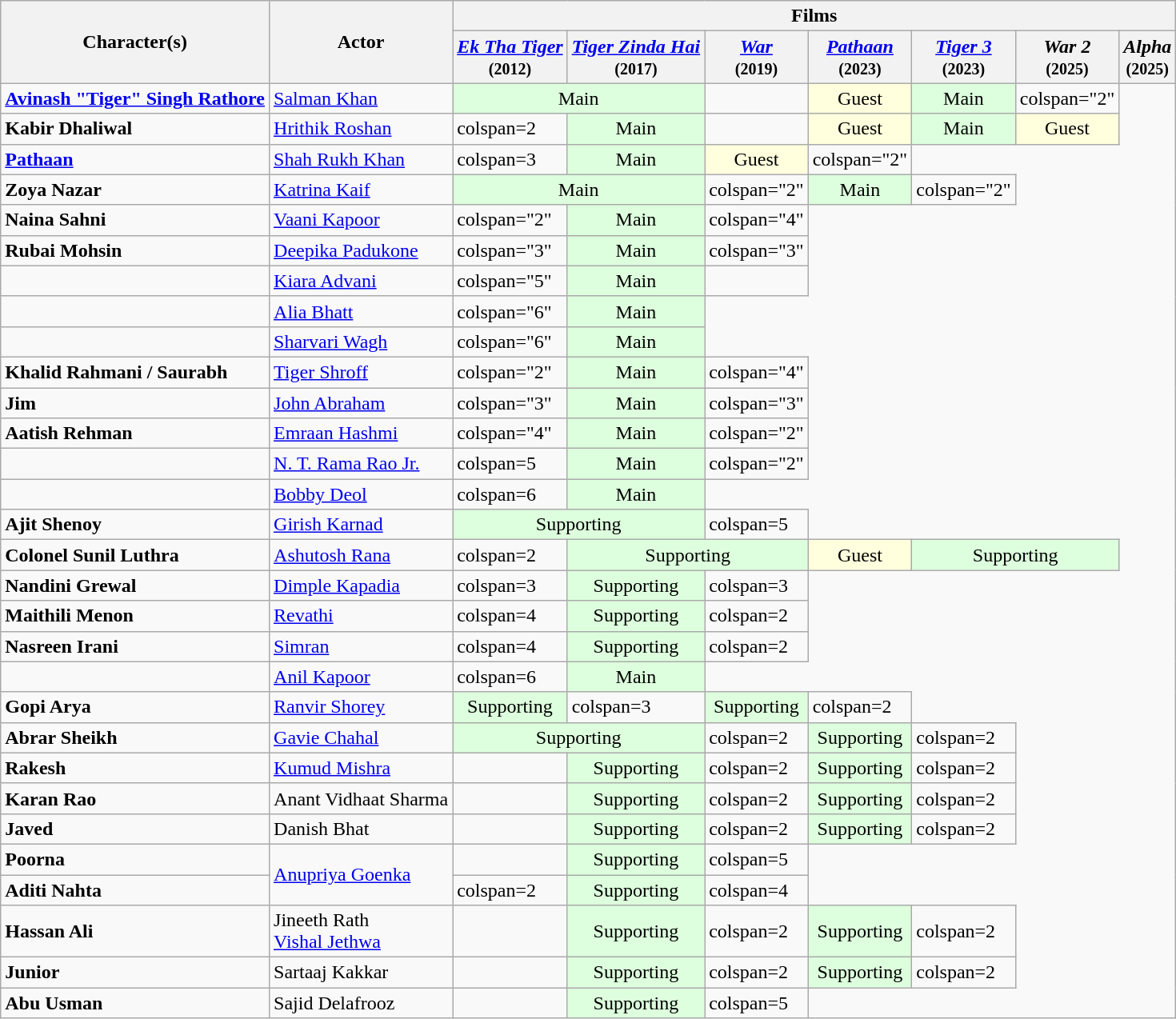<table class="wikitable">
<tr>
<th rowspan="2">Character(s)</th>
<th rowspan="2">Actor</th>
<th colspan="7">Films</th>
</tr>
<tr>
<th><em><a href='#'>Ek Tha Tiger</a></em><br><small>(2012)</small></th>
<th><em><a href='#'>Tiger Zinda Hai</a></em><br><small>(2017)</small></th>
<th><em><a href='#'>War</a></em><br><small>(2019)</small></th>
<th><em><a href='#'>Pathaan</a></em><br><small>(2023)</small></th>
<th><em><a href='#'>Tiger 3</a></em><br><small>(2023)</small></th>
<th><em>War 2</em><br><small>(2025)</small></th>
<th><em>Alpha</em><br><small>(2025)</small></th>
</tr>
<tr>
<td><strong><a href='#'>Avinash "Tiger" Singh Rathore</a></strong></td>
<td><a href='#'>Salman Khan</a></td>
<td colspan=2 style="background: #DFD; color: black; vertical-align: middle; text-align: center;">Main</td>
<td></td>
<td style="background: #FFD; color: black; vertical-align:  middle; text-align: center;">Guest</td>
<td style="background: #DFD; color: black; vertical-align: middle; text-align: center;">Main</td>
<td>colspan="2" </td>
</tr>
<tr>
<td><strong>Kabir Dhaliwal</strong></td>
<td><a href='#'>Hrithik Roshan</a></td>
<td>colspan=2 </td>
<td style="background: #DFD; color: black; vertical-align: middle; text-align: center;">Main</td>
<td></td>
<td style="background: #FFD; color: black; vertical-align: middle; text-align: center;">Guest</td>
<td style="background: #DFD; color: black; vertical-align; middle; text-align: center;">Main</td>
<td style="background: #FFD; color: black; vertical-align: middle; text-align: center;">Guest</td>
</tr>
<tr>
<td><strong><a href='#'>Pathaan</a></strong></td>
<td><a href='#'>Shah Rukh Khan</a></td>
<td>colspan=3 </td>
<td style="background: #DFD; color: black; vertical-align: middle; text-align: center;">Main</td>
<td style="background: #FFD; color: black; vertical-align: middle; text-align: center;">Guest</td>
<td>colspan="2" </td>
</tr>
<tr>
<td><strong>Zoya Nazar</strong></td>
<td><a href='#'>Katrina Kaif</a></td>
<td colspan="2" style="background: #DFD; color: black; vertical-align: middle; text-align: center;">Main</td>
<td>colspan="2" </td>
<td style="background: #DFD; color: black; vertical-align: middle; text-align: center;">Main</td>
<td>colspan="2" </td>
</tr>
<tr>
<td><strong>Naina Sahni</strong></td>
<td><a href='#'>Vaani Kapoor</a></td>
<td>colspan="2" </td>
<td style="background: #DFD; color: black; vertical-align: middle; text-align: center;">Main</td>
<td>colspan="4" </td>
</tr>
<tr>
<td><strong>Rubai Mohsin</strong></td>
<td><a href='#'>Deepika Padukone</a></td>
<td>colspan="3" </td>
<td style="background: #DFD; color: black; vertical-align: middle; text-align: center;">Main</td>
<td>colspan="3" </td>
</tr>
<tr>
<td></td>
<td><a href='#'>Kiara Advani</a></td>
<td>colspan="5" </td>
<td style="background: #DFD; color: black; vertical-align: middle; text-align: center;">Main</td>
<td></td>
</tr>
<tr>
<td></td>
<td><a href='#'>Alia Bhatt</a></td>
<td>colspan="6" </td>
<td style="background: #DFD; color: black; vertical-align: middle; text-align: center;">Main</td>
</tr>
<tr>
<td></td>
<td><a href='#'>Sharvari Wagh</a></td>
<td>colspan="6" </td>
<td style="background: #DFD; color: black; vertical-align: middle; text-align: center;">Main</td>
</tr>
<tr>
<td><strong>Khalid Rahmani / Saurabh</strong></td>
<td><a href='#'>Tiger Shroff</a></td>
<td>colspan="2" </td>
<td style="background: #DFD; color: black; vertical-align: middle; text-align: center;">Main</td>
<td>colspan="4" </td>
</tr>
<tr>
<td><strong>Jim</strong></td>
<td><a href='#'>John Abraham</a></td>
<td>colspan="3" </td>
<td style="background: #DFD; color: black; vertical-align: middle; text-align: center;">Main</td>
<td>colspan="3" </td>
</tr>
<tr>
<td><strong>Aatish Rehman</strong></td>
<td><a href='#'>Emraan Hashmi</a></td>
<td>colspan="4" </td>
<td style="background: #DFD; color: black; vertical-align: middle; text-align: center;">Main</td>
<td>colspan="2" </td>
</tr>
<tr>
<td></td>
<td><a href='#'>N. T. Rama Rao Jr.</a></td>
<td>colspan=5 </td>
<td style="background: #DFD; color: black; vertical-align: middle; text-align: center;">Main</td>
<td>colspan="2" </td>
</tr>
<tr>
<td></td>
<td><a href='#'>Bobby Deol</a></td>
<td>colspan=6 </td>
<td style="background: #DFD; color: black; vertical-align: middle; text-align: center;">Main</td>
</tr>
<tr>
<td><strong>Ajit Shenoy</strong></td>
<td><a href='#'>Girish Karnad</a></td>
<td colspan=2 style="background: #DFD; color: black; vertical-align: middle; text-align: center;">Supporting</td>
<td>colspan=5 </td>
</tr>
<tr>
<td><strong>Colonel Sunil Luthra</strong></td>
<td><a href='#'>Ashutosh Rana</a></td>
<td>colspan=2 </td>
<td colspan=2 style="background: #DFD; color: black; vertical-align: middle; text-align: center;">Supporting</td>
<td style="background: #FFD; color: black; vertical-align: middle; text-align: center;">Guest</td>
<td colspan="2" style="background: #DFD; color: black; vertical-align: middle; text-align: center;">Supporting</td>
</tr>
<tr>
<td><strong>Nandini Grewal</strong></td>
<td><a href='#'>Dimple Kapadia</a></td>
<td>colspan=3 </td>
<td style="background: #DFD; color: black; vertical-align: middle; text-align: center;">Supporting</td>
<td>colspan=3 </td>
</tr>
<tr>
<td><strong>Maithili Menon</strong></td>
<td><a href='#'>Revathi</a></td>
<td>colspan=4 </td>
<td style="background: #DFD; color: black; vertical-align: middle; text-align: center;">Supporting</td>
<td>colspan=2 </td>
</tr>
<tr>
<td><strong>Nasreen Irani</strong></td>
<td><a href='#'>Simran</a></td>
<td>colspan=4 </td>
<td style="background: #DFD; color: black; vertical-align: middle; text-align: center;">Supporting</td>
<td>colspan=2 </td>
</tr>
<tr>
<td></td>
<td><a href='#'>Anil Kapoor</a></td>
<td>colspan=6 </td>
<td style="background: #DFD; color: black; vertical-align: middle; text-align: center;">Main</td>
</tr>
<tr>
<td><strong>Gopi Arya</strong></td>
<td><a href='#'>Ranvir Shorey</a></td>
<td style="background: #DFD; color: black; vertical-align: middle; text-align: center;">Supporting</td>
<td>colspan=3 </td>
<td style="background: #DFD; color: black; vertical-align: middle; text-align: center;">Supporting</td>
<td>colspan=2 </td>
</tr>
<tr>
<td><strong>Abrar Sheikh</strong></td>
<td><a href='#'>Gavie Chahal</a></td>
<td colspan=2 style="background: #DFD; color: black; vertical-align: middle; text-align: center;">Supporting</td>
<td>colspan=2 </td>
<td style="background: #DFD; color: black; vertical-align: middle; text-align: center;">Supporting</td>
<td>colspan=2 </td>
</tr>
<tr>
<td><strong>Rakesh</strong></td>
<td><a href='#'>Kumud Mishra</a></td>
<td></td>
<td style="background: #DFD; color: black; vertical-align: middle; text-align: center;">Supporting</td>
<td>colspan=2 </td>
<td style="background: #DFD; color: black; vertical-align: middle; text-align: center;">Supporting</td>
<td>colspan=2 </td>
</tr>
<tr>
<td><strong>Karan Rao</strong></td>
<td>Anant Vidhaat Sharma</td>
<td></td>
<td style="background: #DFD; color: black; vertical-align: middle; text-align: center;">Supporting</td>
<td>colspan=2 </td>
<td style="background: #DFD; color: black; vertical-align: middle; text-align: center;">Supporting</td>
<td>colspan=2 </td>
</tr>
<tr>
<td><strong>Javed</strong></td>
<td>Danish Bhat</td>
<td></td>
<td style="background: #DFD; color: black; vertical-align: middle; text-align: center;">Supporting</td>
<td>colspan=2 </td>
<td style="background: #DFD; color: black; vertical-align: middle; text-align: center;">Supporting</td>
<td>colspan=2 </td>
</tr>
<tr>
<td><strong>Poorna</strong></td>
<td rowspan=2><a href='#'>Anupriya Goenka</a></td>
<td></td>
<td style="background: #DFD; color: black; vertical-align: middle; text-align: center;">Supporting</td>
<td>colspan=5 </td>
</tr>
<tr>
<td><strong>Aditi Nahta</strong></td>
<td>colspan=2 </td>
<td style="background: #DFD; color: black; vertical-align: middle; text-align: center;">Supporting</td>
<td>colspan=4 </td>
</tr>
<tr>
<td><strong>Hassan Ali</strong></td>
<td>Jineeth Rath<br><a href='#'>Vishal Jethwa</a></td>
<td></td>
<td style="background: #DFD; color: black; vertical-align: middle; text-align: center;">Supporting</td>
<td>colspan=2 </td>
<td style="background: #DFD; color: black; vertical-align: middle; text-align: center;">Supporting</td>
<td>colspan=2 </td>
</tr>
<tr>
<td><strong>Junior</strong></td>
<td>Sartaaj Kakkar</td>
<td></td>
<td style="background: #DFD; color: black; vertical-align: middle; text-align: center;">Supporting</td>
<td>colspan=2 </td>
<td style="background: #DFD; color: black; vertical-align: middle; text-align: center;">Supporting</td>
<td>colspan=2 </td>
</tr>
<tr>
<td><strong>Abu Usman</strong></td>
<td>Sajid Delafrooz</td>
<td></td>
<td style="background: #DFD; color: black; vertical-align: middle; text-align: center;">Supporting</td>
<td>colspan=5 </td>
</tr>
</table>
